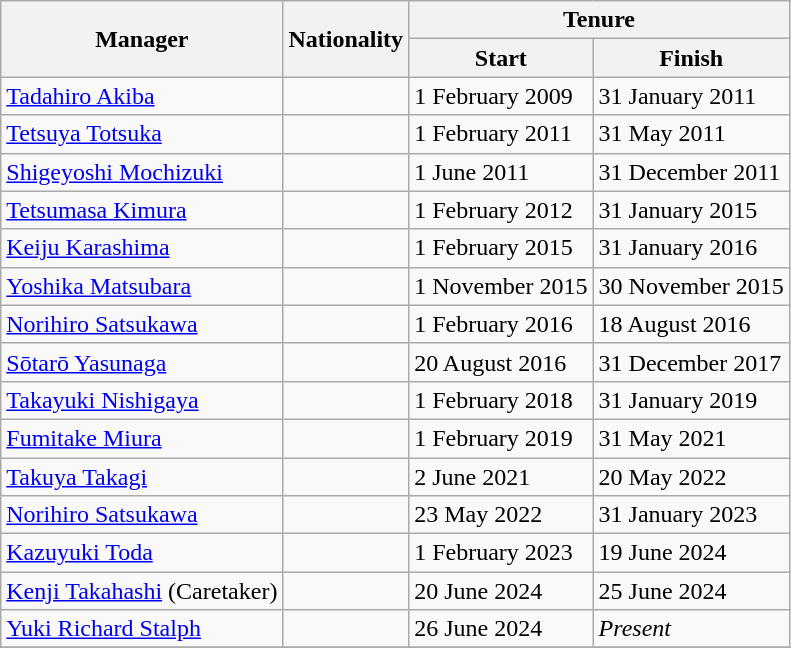<table class="wikitable">
<tr>
<th rowspan="2">Manager</th>
<th rowspan="2">Nationality</th>
<th colspan="2">Tenure</th>
</tr>
<tr>
<th>Start</th>
<th>Finish </th>
</tr>
<tr>
<td><a href='#'>Tadahiro Akiba</a></td>
<td></td>
<td>1 February 2009</td>
<td>31 January 2011<br></td>
</tr>
<tr>
<td><a href='#'>Tetsuya Totsuka</a></td>
<td></td>
<td>1 February 2011</td>
<td>31 May 2011<br></td>
</tr>
<tr>
<td><a href='#'>Shigeyoshi Mochizuki</a></td>
<td></td>
<td>1 June 2011</td>
<td>31 December 2011<br></td>
</tr>
<tr>
<td><a href='#'>Tetsumasa Kimura</a></td>
<td></td>
<td>1 February 2012</td>
<td>31 January 2015<br></td>
</tr>
<tr>
<td><a href='#'>Keiju Karashima</a></td>
<td></td>
<td>1 February 2015</td>
<td>31 January 2016<br></td>
</tr>
<tr>
<td><a href='#'>Yoshika Matsubara</a></td>
<td></td>
<td>1 November 2015</td>
<td>30 November 2015<br></td>
</tr>
<tr>
<td><a href='#'>Norihiro Satsukawa</a></td>
<td></td>
<td>1 February 2016</td>
<td>18 August 2016<br></td>
</tr>
<tr>
<td><a href='#'>Sōtarō Yasunaga</a></td>
<td></td>
<td>20 August 2016</td>
<td>31 December 2017<br></td>
</tr>
<tr>
<td><a href='#'>Takayuki Nishigaya</a></td>
<td></td>
<td>1 February 2018</td>
<td>31 January 2019<br></td>
</tr>
<tr>
<td><a href='#'>Fumitake Miura</a></td>
<td></td>
<td>1 February 2019</td>
<td>31 May 2021<br></td>
</tr>
<tr>
<td><a href='#'>Takuya Takagi</a></td>
<td></td>
<td>2 June 2021</td>
<td>20 May 2022<br></td>
</tr>
<tr>
<td><a href='#'>Norihiro Satsukawa</a></td>
<td></td>
<td>23 May 2022</td>
<td>31 January 2023<br></td>
</tr>
<tr>
<td><a href='#'>Kazuyuki Toda</a></td>
<td></td>
<td>1 February 2023</td>
<td>19 June 2024 <br></td>
</tr>
<tr>
<td><a href='#'>Kenji Takahashi</a> (Caretaker)</td>
<td></td>
<td>20 June 2024</td>
<td>25 June 2024<br></td>
</tr>
<tr>
<td><a href='#'>Yuki Richard Stalph</a></td>
<td></td>
<td>26 June 2024</td>
<td><em>Present</em><br></td>
</tr>
<tr>
</tr>
</table>
